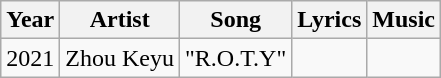<table class="wikitable sortable">
<tr>
<th>Year</th>
<th>Artist</th>
<th>Song</th>
<th>Lyrics</th>
<th>Music</th>
</tr>
<tr>
<td>2021</td>
<td>Zhou Keyu</td>
<td>"R.O.T.Y"</td>
<td></td>
<td></td>
</tr>
</table>
